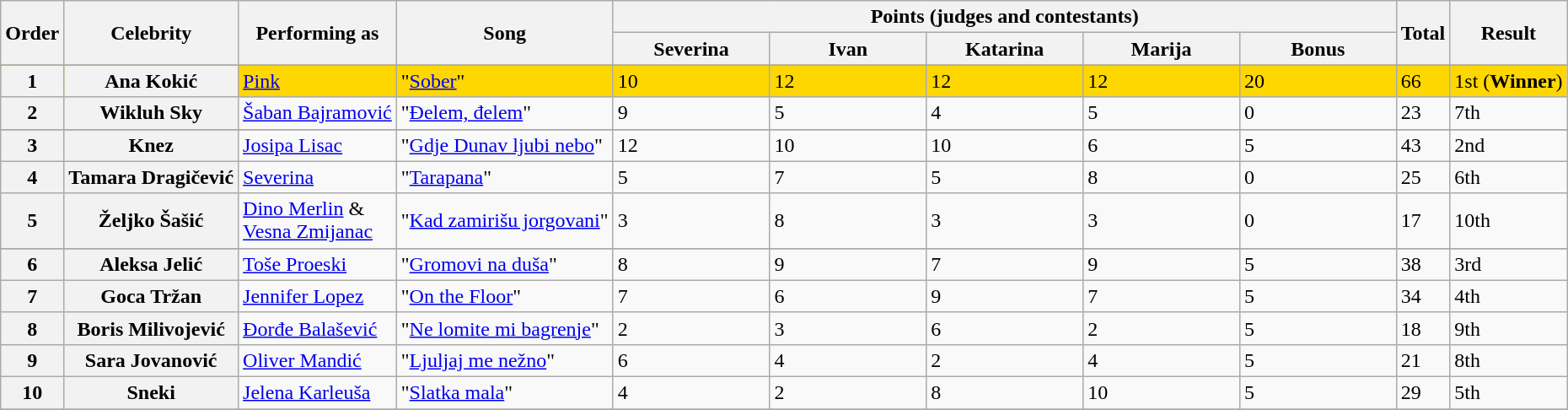<table class=wikitable>
<tr>
<th rowspan="2">Order</th>
<th rowspan="2">Celebrity</th>
<th rowspan="2">Performing as</th>
<th rowspan="2">Song</th>
<th colspan="5" style="width:50%;">Points (judges and contestants)</th>
<th rowspan="2">Total</th>
<th rowspan="2">Result</th>
</tr>
<tr>
<th style="width:10%;">Severina</th>
<th style="width:10%;">Ivan</th>
<th style="width:10%;">Katarina</th>
<th style="width:10%;">Marija</th>
<th style="width:10%;">Bonus</th>
</tr>
<tr>
</tr>
<tr style="background:gold;">
<th scope="row">1</th>
<th scope="row">Ana Kokić</th>
<td><a href='#'>Pink</a></td>
<td>"<a href='#'>Sober</a>"</td>
<td>10</td>
<td>12</td>
<td>12</td>
<td>12</td>
<td>20</td>
<td>66</td>
<td>1st (<strong>Winner</strong>)</td>
</tr>
<tr>
<th scope="row">2</th>
<th scope="row">Wikluh Sky</th>
<td><a href='#'>Šaban Bajramović</a></td>
<td>"<a href='#'>Đelem, đelem</a>"</td>
<td>9</td>
<td>5</td>
<td>4</td>
<td>5</td>
<td>0</td>
<td>23</td>
<td>7th</td>
</tr>
<tr>
</tr>
<tr -bgcolor="silver">
<th scope="row">3</th>
<th scope="row">Knez</th>
<td><a href='#'>Josipa Lisac</a></td>
<td>"<a href='#'>Gdje Dunav ljubi nebo</a>"</td>
<td>12</td>
<td>10</td>
<td>10</td>
<td>6</td>
<td>5</td>
<td>43</td>
<td>2nd</td>
</tr>
<tr>
<th scope="row">4</th>
<th scope="row">Tamara Dragičević</th>
<td><a href='#'>Severina</a></td>
<td>"<a href='#'>Tarapana</a>"</td>
<td>5</td>
<td>7</td>
<td>5</td>
<td>8</td>
<td>0</td>
<td>25</td>
<td>6th</td>
</tr>
<tr>
<th scope="row">5</th>
<th scope="row">Željko Šašić</th>
<td><a href='#'>Dino Merlin</a> &<br><a href='#'>Vesna Zmijanac</a></td>
<td>"<a href='#'>Kad zamirišu jorgovani</a>"</td>
<td>3</td>
<td>8</td>
<td>3</td>
<td>3</td>
<td>0</td>
<td>17</td>
<td>10th</td>
</tr>
<tr>
</tr>
<tr -bgcolor="tan">
<th scope="row">6</th>
<th scope="row">Aleksa Jelić</th>
<td><a href='#'>Toše Proeski</a></td>
<td>"<a href='#'>Gromovi na duša</a>"</td>
<td>8</td>
<td>9</td>
<td>7</td>
<td>9</td>
<td>5</td>
<td>38</td>
<td>3rd</td>
</tr>
<tr>
<th scope="row">7</th>
<th scope="row">Goca Tržan</th>
<td><a href='#'>Jennifer Lopez</a></td>
<td>"<a href='#'>On the Floor</a>"</td>
<td>7</td>
<td>6</td>
<td>9</td>
<td>7</td>
<td>5</td>
<td>34</td>
<td>4th</td>
</tr>
<tr>
<th scope="row">8</th>
<th scope="row">Boris Milivojević</th>
<td><a href='#'>Đorđe Balašević</a></td>
<td>"<a href='#'>Ne lomite mi bagrenje</a>"</td>
<td>2</td>
<td>3</td>
<td>6</td>
<td>2</td>
<td>5</td>
<td>18</td>
<td>9th</td>
</tr>
<tr>
<th scope="row">9</th>
<th scope="row">Sara Jovanović</th>
<td><a href='#'>Oliver Mandić</a></td>
<td>"<a href='#'>Ljuljaj me nežno</a>"</td>
<td>6</td>
<td>4</td>
<td>2</td>
<td>4</td>
<td>5</td>
<td>21</td>
<td>8th</td>
</tr>
<tr>
<th scope="row">10</th>
<th scope="row">Sneki</th>
<td><a href='#'>Jelena Karleuša</a></td>
<td>"<a href='#'>Slatka mala</a>"</td>
<td>4</td>
<td>2</td>
<td>8</td>
<td>10</td>
<td>5</td>
<td>29</td>
<td>5th</td>
</tr>
<tr>
</tr>
</table>
